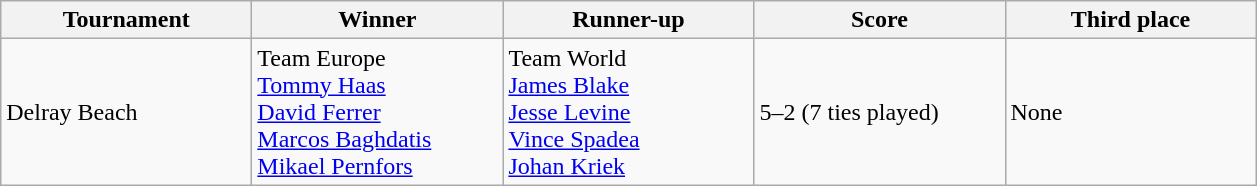<table class="wikitable">
<tr>
<th style="width:160px">Tournament</th>
<th style="width:160px">Winner</th>
<th style="width:160px">Runner-up</th>
<th style="width:160px" class="unsortable">Score</th>
<th style="width:160px">Third place</th>
</tr>
<tr>
<td>Delray Beach</td>
<td>Team Europe<br> <a href='#'>Tommy Haas</a><br> <a href='#'>David Ferrer</a><br> <a href='#'>Marcos Baghdatis</a><br> <a href='#'>Mikael Pernfors</a></td>
<td>Team World<br> <a href='#'>James Blake</a><br> <a href='#'>Jesse Levine</a><br> <a href='#'>Vince Spadea</a><br> <a href='#'>Johan Kriek</a></td>
<td>5–2 (7 ties played)</td>
<td>None</td>
</tr>
</table>
